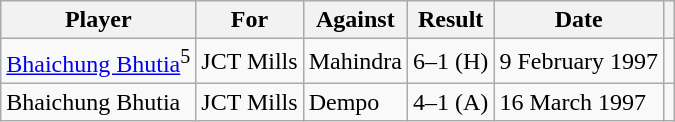<table class="wikitable">
<tr>
<th>Player</th>
<th>For</th>
<th>Against</th>
<th style="text-align:center">Result</th>
<th>Date</th>
<th></th>
</tr>
<tr>
<td><a href='#'>Bhaichung Bhutia</a><sup>5</sup></td>
<td>JCT Mills</td>
<td>Mahindra</td>
<td>6–1 (H)</td>
<td>9 February 1997</td>
<td></td>
</tr>
<tr>
<td>Bhaichung Bhutia</td>
<td>JCT Mills</td>
<td>Dempo</td>
<td>4–1 (A)</td>
<td>16 March 1997</td>
<td></td>
</tr>
</table>
